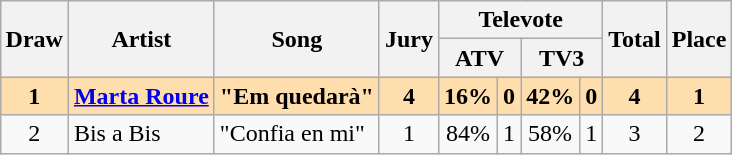<table class="sortable wikitable" style="margin: 1em auto 1em auto; text-align:center">
<tr>
<th rowspan="2">Draw</th>
<th rowspan="2">Artist</th>
<th rowspan="2">Song</th>
<th rowspan="2">Jury</th>
<th colspan="4">Televote</th>
<th rowspan="2">Total</th>
<th rowspan="2">Place</th>
</tr>
<tr>
<th colspan="2">ATV</th>
<th colspan="2">TV3</th>
</tr>
<tr style="font-weight:bold; background:navajowhite;">
<td>1</td>
<td align="left"><a href='#'>Marta Roure</a></td>
<td align="left">"Em quedarà"</td>
<td>4</td>
<td>16%</td>
<td>0</td>
<td>42%</td>
<td>0</td>
<td>4</td>
<td>1</td>
</tr>
<tr>
<td>2</td>
<td align="left">Bis a Bis</td>
<td align="left">"Confia en mi"</td>
<td>1</td>
<td>84%</td>
<td>1</td>
<td>58%</td>
<td>1</td>
<td>3</td>
<td>2</td>
</tr>
</table>
